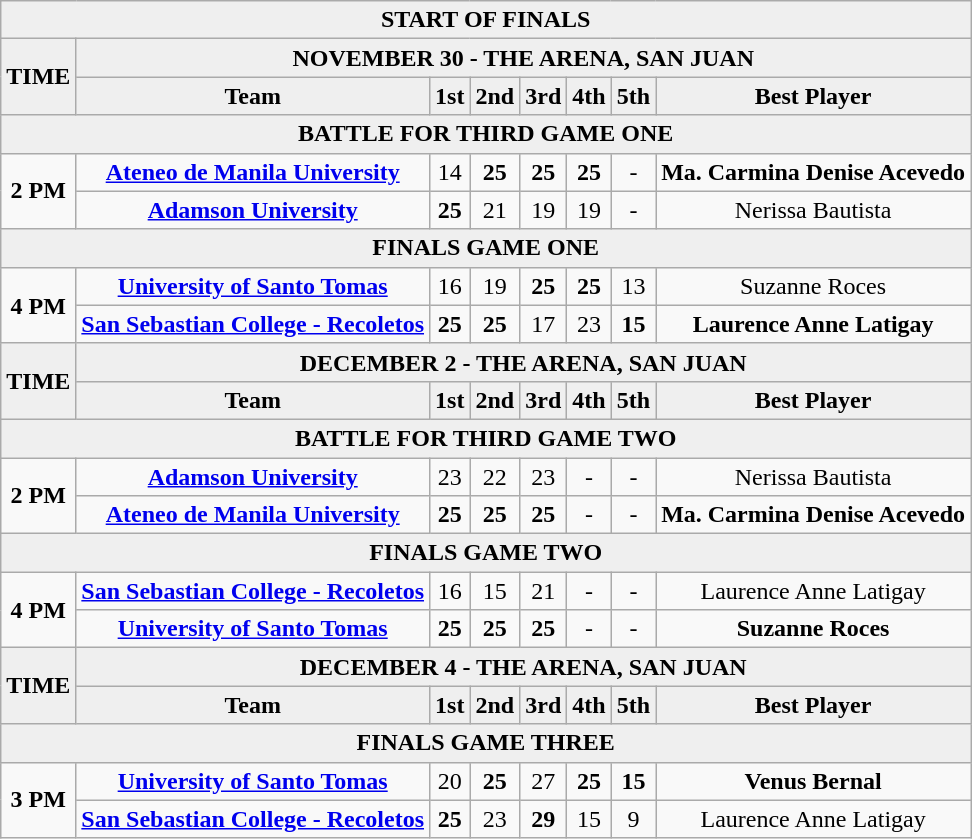<table class="wikitable" style="text-align: center">
<tr style="background:#efefef;">
<td colspan=8><strong>START OF FINALS</strong></td>
</tr>
<tr style="background:#efefef;">
<td rowspan=2><strong>TIME</strong></td>
<td colspan=7><strong>NOVEMBER 30 - THE ARENA, SAN JUAN</strong></td>
</tr>
<tr style="background:#efefef;">
<td><strong>Team</strong></td>
<td><strong>1st</strong></td>
<td><strong>2nd</strong></td>
<td><strong>3rd</strong></td>
<td><strong>4th</strong></td>
<td><strong>5th</strong></td>
<td><strong>Best Player</strong></td>
</tr>
<tr style="background:#efefef;">
<td colspan=8><strong>BATTLE FOR THIRD GAME ONE</strong></td>
</tr>
<tr>
<td rowspan=2><strong>2 PM</strong></td>
<td><strong><a href='#'>Ateneo de Manila University</a></strong></td>
<td>14</td>
<td><strong>25</strong></td>
<td><strong>25</strong></td>
<td><strong>25</strong></td>
<td>-</td>
<td><strong>Ma. Carmina Denise Acevedo</strong></td>
</tr>
<tr>
<td><strong><a href='#'>Adamson University</a></strong></td>
<td><strong>25</strong></td>
<td>21</td>
<td>19</td>
<td>19</td>
<td>-</td>
<td>Nerissa Bautista</td>
</tr>
<tr style="background:#efefef;">
<td colspan=8><strong>FINALS GAME ONE</strong></td>
</tr>
<tr>
<td rowspan=2><strong>4 PM</strong></td>
<td><strong><a href='#'>University of Santo Tomas</a></strong></td>
<td>16</td>
<td>19</td>
<td><strong>25</strong></td>
<td><strong>25</strong></td>
<td>13</td>
<td>Suzanne Roces</td>
</tr>
<tr>
<td><strong><a href='#'>San Sebastian College - Recoletos</a></strong></td>
<td><strong>25</strong></td>
<td><strong>25</strong></td>
<td>17</td>
<td>23</td>
<td><strong>15</strong></td>
<td><strong>Laurence Anne Latigay</strong></td>
</tr>
<tr style="background:#efefef;">
<td rowspan=2><strong>TIME</strong></td>
<td colspan=7><strong>DECEMBER 2 - THE ARENA, SAN JUAN</strong></td>
</tr>
<tr style="background:#efefef;">
<td><strong>Team</strong></td>
<td><strong>1st</strong></td>
<td><strong>2nd</strong></td>
<td><strong>3rd</strong></td>
<td><strong>4th</strong></td>
<td><strong>5th</strong></td>
<td><strong>Best Player</strong></td>
</tr>
<tr style="background:#efefef;">
<td colspan=8><strong>BATTLE FOR THIRD GAME TWO</strong></td>
</tr>
<tr>
<td rowspan=2><strong>2 PM</strong></td>
<td><strong><a href='#'>Adamson University</a></strong></td>
<td>23</td>
<td>22</td>
<td>23</td>
<td>-</td>
<td>-</td>
<td>Nerissa Bautista</td>
</tr>
<tr>
<td><strong><a href='#'>Ateneo de Manila University</a></strong></td>
<td><strong>25</strong></td>
<td><strong>25</strong></td>
<td><strong>25</strong></td>
<td>-</td>
<td>-</td>
<td><strong>Ma. Carmina Denise Acevedo</strong></td>
</tr>
<tr style="background:#efefef;">
<td colspan=8><strong>FINALS GAME TWO</strong></td>
</tr>
<tr>
<td rowspan=2><strong>4 PM</strong></td>
<td><strong><a href='#'>San Sebastian College - Recoletos</a></strong></td>
<td>16</td>
<td>15</td>
<td>21</td>
<td>-</td>
<td>-</td>
<td>Laurence Anne Latigay</td>
</tr>
<tr>
<td><strong><a href='#'>University of Santo Tomas</a></strong></td>
<td><strong>25</strong></td>
<td><strong>25</strong></td>
<td><strong>25</strong></td>
<td>-</td>
<td>-</td>
<td><strong>Suzanne Roces</strong></td>
</tr>
<tr style="background:#efefef;">
<td rowspan=2><strong>TIME</strong></td>
<td colspan=7><strong>DECEMBER 4 - THE ARENA, SAN JUAN</strong></td>
</tr>
<tr style="background:#efefef;">
<td><strong>Team</strong></td>
<td><strong>1st</strong></td>
<td><strong>2nd</strong></td>
<td><strong>3rd</strong></td>
<td><strong>4th</strong></td>
<td><strong>5th</strong></td>
<td><strong>Best Player</strong></td>
</tr>
<tr style="background:#efefef;">
<td colspan=8><strong>FINALS GAME THREE</strong></td>
</tr>
<tr>
<td rowspan=2><strong>3 PM</strong></td>
<td><strong><a href='#'>University of Santo Tomas</a></strong></td>
<td>20</td>
<td><strong>25</strong></td>
<td>27</td>
<td><strong>25</strong></td>
<td><strong>15</strong></td>
<td><strong>Venus Bernal</strong></td>
</tr>
<tr>
<td><strong><a href='#'>San Sebastian College - Recoletos</a></strong></td>
<td><strong>25</strong></td>
<td>23</td>
<td><strong>29</strong></td>
<td>15</td>
<td>9</td>
<td>Laurence Anne Latigay</td>
</tr>
</table>
